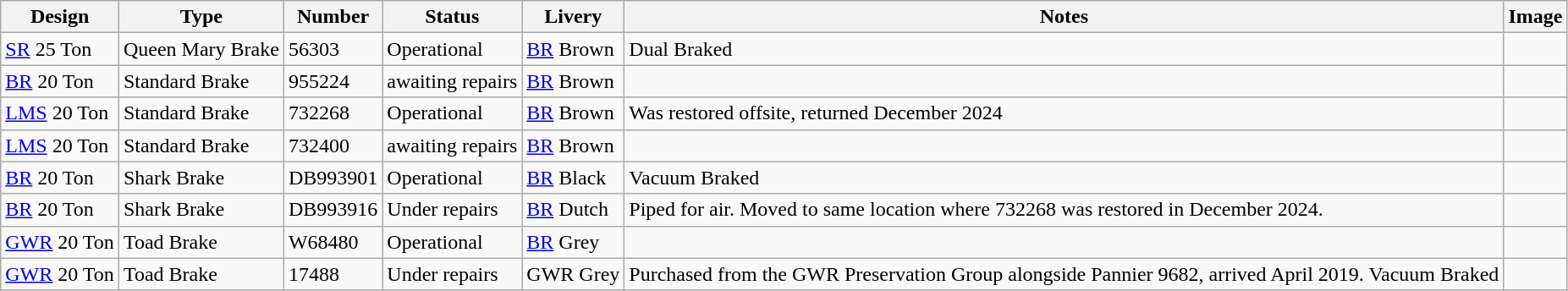<table class="wikitable">
<tr>
<th>Design</th>
<th>Type</th>
<th>Number</th>
<th>Status</th>
<th>Livery</th>
<th>Notes</th>
<th>Image</th>
</tr>
<tr>
<td><a href='#'>SR</a> 25 Ton</td>
<td>Queen Mary Brake</td>
<td>56303</td>
<td>Operational</td>
<td><a href='#'>BR</a> Brown</td>
<td>Dual Braked</td>
<td></td>
</tr>
<tr>
<td><a href='#'>BR</a> 20 Ton</td>
<td>Standard Brake</td>
<td>955224</td>
<td>awaiting repairs</td>
<td><a href='#'>BR</a> Brown</td>
<td></td>
</tr>
<tr>
<td><a href='#'>LMS</a> 20 Ton</td>
<td>Standard Brake</td>
<td>732268</td>
<td>Operational</td>
<td><a href='#'>BR</a> Brown</td>
<td>Was restored offsite, returned December 2024</td>
<td></td>
</tr>
<tr>
<td><a href='#'>LMS</a> 20 Ton</td>
<td>Standard Brake</td>
<td>732400</td>
<td>awaiting repairs</td>
<td><a href='#'>BR</a> Brown</td>
<td></td>
<td></td>
</tr>
<tr>
<td><a href='#'>BR</a> 20 Ton</td>
<td>Shark Brake</td>
<td>DB993901</td>
<td>Operational</td>
<td><a href='#'>BR</a> Black</td>
<td>Vacuum Braked</td>
<td></td>
</tr>
<tr>
<td><a href='#'>BR</a> 20 Ton</td>
<td>Shark Brake</td>
<td>DB993916</td>
<td>Under repairs</td>
<td><a href='#'>BR</a> Dutch</td>
<td>Piped for air. Moved to same location where 732268 was restored in December 2024.</td>
<td></td>
</tr>
<tr>
<td><a href='#'>GWR</a> 20 Ton</td>
<td>Toad Brake</td>
<td>W68480</td>
<td>Operational</td>
<td><a href='#'>BR</a> Grey</td>
<td></td>
<td></td>
</tr>
<tr>
<td><a href='#'>GWR</a> 20 Ton</td>
<td>Toad Brake</td>
<td>17488</td>
<td>Under repairs</td>
<td>GWR Grey</td>
<td>Purchased from the GWR Preservation Group alongside Pannier 9682, arrived April 2019. Vacuum Braked</td>
<td></td>
</tr>
</table>
